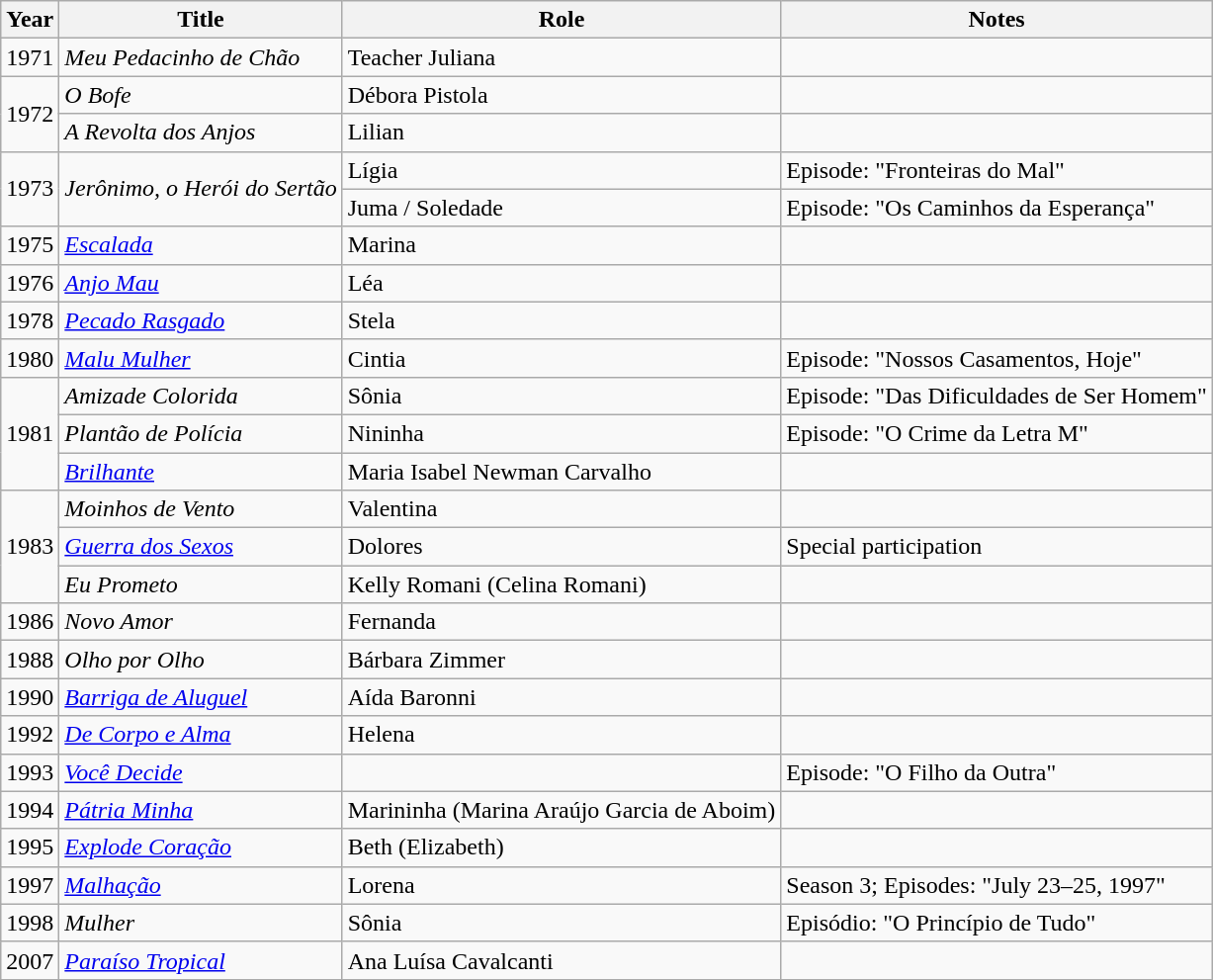<table class="wikitable">
<tr>
<th>Year</th>
<th>Title</th>
<th>Role</th>
<th>Notes</th>
</tr>
<tr>
<td>1971</td>
<td><em>Meu Pedacinho de Chão</em></td>
<td>Teacher Juliana</td>
<td></td>
</tr>
<tr>
<td rowspan="2">1972</td>
<td><em>O Bofe</em></td>
<td>Débora Pistola</td>
<td></td>
</tr>
<tr>
<td><em>A Revolta dos Anjos</em></td>
<td>Lilian</td>
<td></td>
</tr>
<tr>
<td rowspan="2">1973</td>
<td rowspan="2"><em>Jerônimo, o Herói do Sertão</em></td>
<td>Lígia</td>
<td>Episode: "Fronteiras do Mal"</td>
</tr>
<tr>
<td>Juma / Soledade</td>
<td>Episode: "Os Caminhos da Esperança"</td>
</tr>
<tr>
<td>1975</td>
<td><em><a href='#'>Escalada</a></em></td>
<td>Marina</td>
<td></td>
</tr>
<tr>
<td>1976</td>
<td><em><a href='#'>Anjo Mau</a></em></td>
<td>Léa</td>
<td></td>
</tr>
<tr>
<td>1978</td>
<td><em><a href='#'>Pecado Rasgado</a></em></td>
<td>Stela</td>
<td></td>
</tr>
<tr>
<td>1980</td>
<td><em><a href='#'>Malu Mulher</a></em></td>
<td>Cintia</td>
<td>Episode: "Nossos Casamentos, Hoje"</td>
</tr>
<tr>
<td rowspan=3>1981</td>
<td><em>Amizade Colorida</em></td>
<td>Sônia</td>
<td>Episode: "Das Dificuldades de Ser Homem"</td>
</tr>
<tr>
<td><em>Plantão de Polícia</em></td>
<td>Nininha</td>
<td>Episode: "O Crime da Letra M"</td>
</tr>
<tr>
<td><em><a href='#'>Brilhante</a></em></td>
<td>Maria Isabel Newman Carvalho</td>
<td></td>
</tr>
<tr>
<td rowspan=3>1983</td>
<td><em>Moinhos de Vento</em></td>
<td>Valentina</td>
<td></td>
</tr>
<tr>
<td><em><a href='#'>Guerra dos Sexos</a></em></td>
<td>Dolores</td>
<td>Special participation</td>
</tr>
<tr>
<td><em>Eu Prometo</em></td>
<td>Kelly Romani (Celina Romani)</td>
<td></td>
</tr>
<tr>
<td>1986</td>
<td><em>Novo Amor</em></td>
<td>Fernanda</td>
<td></td>
</tr>
<tr>
<td>1988</td>
<td><em>Olho por Olho</em></td>
<td>Bárbara Zimmer</td>
<td></td>
</tr>
<tr>
<td>1990</td>
<td><em><a href='#'>Barriga de Aluguel</a></em></td>
<td>Aída Baronni</td>
<td></td>
</tr>
<tr>
<td>1992</td>
<td><em><a href='#'>De Corpo e Alma</a></em></td>
<td>Helena</td>
<td></td>
</tr>
<tr>
<td>1993</td>
<td><em><a href='#'>Você Decide</a></em></td>
<td></td>
<td>Episode: "O Filho da Outra"</td>
</tr>
<tr>
<td>1994</td>
<td><em><a href='#'>Pátria Minha</a></em></td>
<td>Marininha (Marina Araújo Garcia de Aboim)</td>
<td></td>
</tr>
<tr>
<td>1995</td>
<td><em><a href='#'>Explode Coração</a></em></td>
<td>Beth (Elizabeth)</td>
<td></td>
</tr>
<tr>
<td>1997</td>
<td><em><a href='#'>Malhação</a></em></td>
<td>Lorena</td>
<td>Season 3; Episodes: "July 23–25, 1997"</td>
</tr>
<tr>
<td>1998</td>
<td><em>Mulher</em></td>
<td>Sônia</td>
<td>Episódio: "O Princípio de Tudo"</td>
</tr>
<tr>
<td>2007</td>
<td><em><a href='#'>Paraíso Tropical</a></em></td>
<td>Ana Luísa Cavalcanti</td>
<td></td>
</tr>
<tr>
</tr>
</table>
